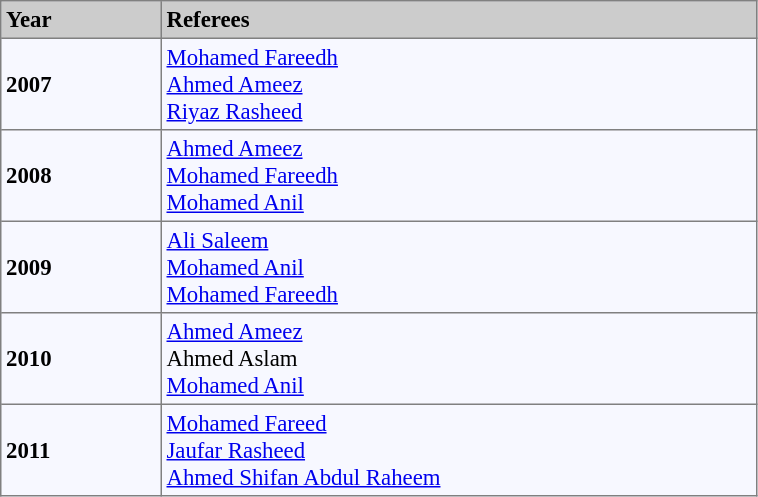<table bgcolor="#f7f8ff" cellpadding="3" cellspacing="0" border="1" style="font-size: 95%; border: gray solid 1px; border-collapse: collapse;">
<tr bgcolor="#CCCCCC">
<td width="100"><strong>Year</strong></td>
<td width="390"><strong>Referees</strong></td>
</tr>
<tr>
<td><strong>2007</strong></td>
<td> <a href='#'>Mohamed Fareedh</a><br> <a href='#'>Ahmed Ameez</a><br> <a href='#'>Riyaz Rasheed</a></td>
</tr>
<tr>
<td><strong>2008</strong></td>
<td> <a href='#'>Ahmed Ameez</a><br> <a href='#'>Mohamed Fareedh</a><br> <a href='#'>Mohamed Anil</a></td>
</tr>
<tr>
<td><strong>2009</strong></td>
<td> <a href='#'>Ali Saleem</a><br> <a href='#'>Mohamed Anil</a><br> <a href='#'>Mohamed Fareedh</a></td>
</tr>
<tr>
<td><strong>2010</strong></td>
<td> <a href='#'>Ahmed Ameez</a><br> Ahmed Aslam<br> <a href='#'>Mohamed Anil</a></td>
</tr>
<tr>
<td><strong>2011</strong></td>
<td> <a href='#'>Mohamed Fareed</a><br> <a href='#'>Jaufar Rasheed</a><br> <a href='#'>Ahmed Shifan Abdul Raheem</a></td>
</tr>
</table>
